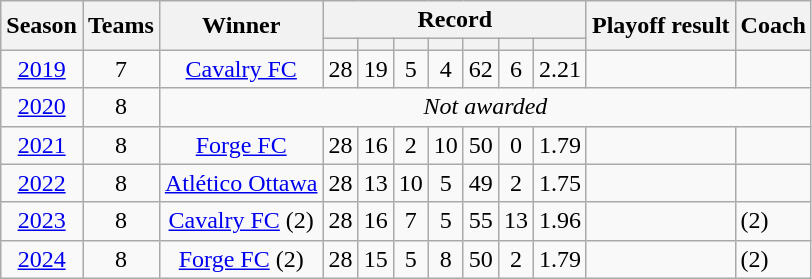<table class="wikitable sortable" style="text-align:center;">
<tr>
<th rowspan="2">Season</th>
<th rowspan="2">Teams</th>
<th rowspan="2">Winner</th>
<th colspan="7">Record</th>
<th rowspan="2">Playoff result</th>
<th rowspan="2">Coach</th>
</tr>
<tr>
<th></th>
<th></th>
<th></th>
<th></th>
<th></th>
<th></th>
<th></th>
</tr>
<tr>
<td data-sort-value="2019"><span> </span><a href='#'>2019</a> </td>
<td>7</td>
<td><a href='#'>Cavalry FC</a></td>
<td>28</td>
<td>19</td>
<td>5</td>
<td>4</td>
<td>62</td>
<td>6</td>
<td>2.21</td>
<td></td>
<td style="text-align:left;"></td>
</tr>
<tr>
<td><a href='#'>2020</a></td>
<td>8</td>
<td colspan="10"><em>Not awarded</em></td>
</tr>
<tr>
<td data-sort-value="2021"><span> </span><a href='#'>2021</a> </td>
<td>8</td>
<td><a href='#'>Forge FC</a></td>
<td>28</td>
<td>16</td>
<td>2</td>
<td>10</td>
<td>50</td>
<td>0</td>
<td>1.79</td>
<td></td>
<td style="text-align:left;"></td>
</tr>
<tr>
<td data-sort-value="2022"><span> </span><a href='#'>2022</a> </td>
<td>8</td>
<td><a href='#'>Atlético Ottawa</a></td>
<td>28</td>
<td>13</td>
<td>10</td>
<td>5</td>
<td>49</td>
<td>2</td>
<td>1.75</td>
<td></td>
<td style="text-align:left;"></td>
</tr>
<tr>
<td><a href='#'>2023</a></td>
<td>8</td>
<td><a href='#'>Cavalry FC</a> (2)</td>
<td>28</td>
<td>16</td>
<td>7</td>
<td>5</td>
<td>55</td>
<td>13</td>
<td>1.96</td>
<td></td>
<td style="text-align:left;"> (2)</td>
</tr>
<tr>
<td><a href='#'>2024</a></td>
<td>8</td>
<td><a href='#'>Forge FC</a> (2)</td>
<td>28</td>
<td>15</td>
<td>5</td>
<td>8</td>
<td>50</td>
<td>2</td>
<td>1.79</td>
<td></td>
<td style="text-align:left;"> (2)</td>
</tr>
</table>
